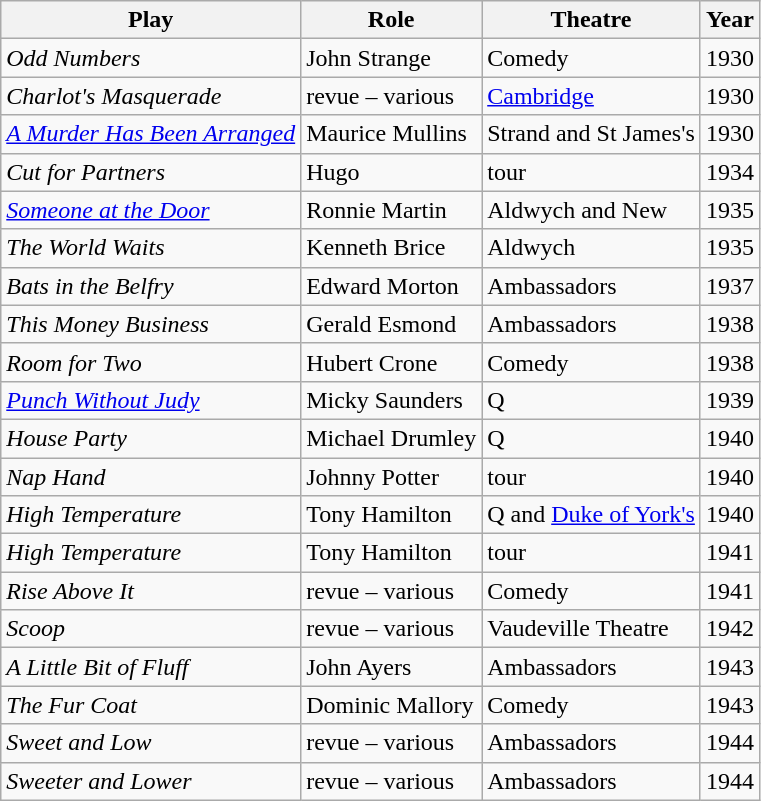<table class="wikitable plainrowheaders" style="text-align: left; margin-right: 0;">
<tr>
<th scope="col">Play</th>
<th scope="col">Role</th>
<th scope="col">Theatre</th>
<th scope="col">Year</th>
</tr>
<tr>
<td><em>Odd Numbers</em></td>
<td>John Strange</td>
<td>Comedy</td>
<td>1930</td>
</tr>
<tr>
<td><em>Charlot's Masquerade</em></td>
<td>revue – various</td>
<td><a href='#'>Cambridge</a></td>
<td>1930</td>
</tr>
<tr>
<td><em><a href='#'>A Murder Has Been Arranged</a></em></td>
<td>Maurice Mullins</td>
<td>Strand and St James's</td>
<td>1930</td>
</tr>
<tr>
<td><em>Cut for Partners</em></td>
<td>Hugo</td>
<td>tour</td>
<td>1934</td>
</tr>
<tr>
<td><em><a href='#'>Someone at the Door</a></em></td>
<td>Ronnie Martin</td>
<td>Aldwych and New</td>
<td>1935</td>
</tr>
<tr>
<td><em>The World Waits</em></td>
<td>Kenneth Brice</td>
<td>Aldwych</td>
<td>1935</td>
</tr>
<tr>
<td><em>Bats in the Belfry</em></td>
<td>Edward Morton</td>
<td>Ambassadors</td>
<td>1937</td>
</tr>
<tr>
<td><em>This Money Business</em></td>
<td>Gerald Esmond</td>
<td>Ambassadors</td>
<td>1938</td>
</tr>
<tr>
<td><em>Room for Two</em></td>
<td>Hubert Crone</td>
<td>Comedy</td>
<td>1938</td>
</tr>
<tr>
<td><em><a href='#'>Punch Without Judy</a></em></td>
<td>Micky Saunders</td>
<td>Q</td>
<td>1939</td>
</tr>
<tr>
<td><em>House Party</em></td>
<td>Michael Drumley</td>
<td>Q</td>
<td>1940</td>
</tr>
<tr>
<td><em>Nap Hand</em></td>
<td>Johnny Potter</td>
<td>tour</td>
<td>1940</td>
</tr>
<tr>
<td><em>High Temperature</em></td>
<td>Tony Hamilton</td>
<td>Q and <a href='#'>Duke of York's</a></td>
<td>1940</td>
</tr>
<tr>
<td><em>High Temperature</em></td>
<td>Tony Hamilton</td>
<td>tour</td>
<td>1941</td>
</tr>
<tr>
<td><em>Rise Above It</em></td>
<td>revue – various</td>
<td>Comedy</td>
<td>1941</td>
</tr>
<tr>
<td><em>Scoop</em></td>
<td>revue – various</td>
<td>Vaudeville Theatre</td>
<td>1942</td>
</tr>
<tr>
<td><em>A Little Bit of Fluff</em></td>
<td>John Ayers</td>
<td>Ambassadors</td>
<td>1943</td>
</tr>
<tr>
<td><em>The Fur Coat</em></td>
<td>Dominic Mallory</td>
<td>Comedy</td>
<td>1943</td>
</tr>
<tr>
<td><em>Sweet and Low</em></td>
<td>revue – various</td>
<td>Ambassadors</td>
<td>1944</td>
</tr>
<tr>
<td><em>Sweeter and Lower</em></td>
<td>revue – various</td>
<td>Ambassadors</td>
<td>1944</td>
</tr>
</table>
